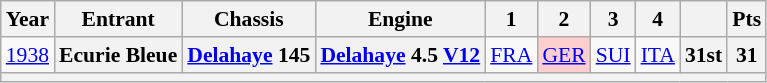<table class="wikitable" style="text-align:center; font-size:90%">
<tr>
<th>Year</th>
<th>Entrant</th>
<th>Chassis</th>
<th>Engine</th>
<th>1</th>
<th>2</th>
<th>3</th>
<th>4</th>
<th></th>
<th>Pts</th>
</tr>
<tr>
<td><a href='#'>1938</a></td>
<th>Ecurie Bleue</th>
<th><a href='#'>Delahaye</a> 145</th>
<th><a href='#'>Delahaye</a> 4.5 <a href='#'>V12</a></th>
<td><a href='#'>FRA</a></td>
<td style="background:#FFCFCF;"><a href='#'>GER</a><br></td>
<td><a href='#'>SUI</a></td>
<td><a href='#'>ITA</a></td>
<th>31st</th>
<th>31</th>
</tr>
<tr>
<th colspan=10></th>
</tr>
</table>
